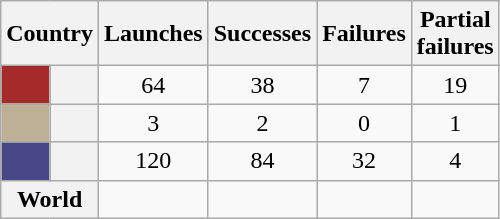<table class="wikitable sortable" style="text-align:center;">
<tr>
<th scope=col colspan=2>Country</th>
<th scope=col>Launches</th>
<th scope=col>Successes</th>
<th scope=col>Failures</th>
<th scope=col>Partial<br>failures</th>
</tr>
<tr>
<th scope=row style="background:brown;"></th>
<th style="text-align:left;"></th>
<td>64</td>
<td>38</td>
<td>7</td>
<td>19</td>
</tr>
<tr>
<th scope=row style="background:#beaf97;"></th>
<th style="text-align:left;"></th>
<td>3</td>
<td>2</td>
<td>0</td>
<td>1</td>
</tr>
<tr>
<th scope=row style="background:#484785;"></th>
<th style="text-align:left;"></th>
<td>120</td>
<td>84</td>
<td>32</td>
<td>4</td>
</tr>
<tr>
<th colspan="2">World</th>
<td></td>
<td></td>
<td></td>
<td></td>
</tr>
</table>
